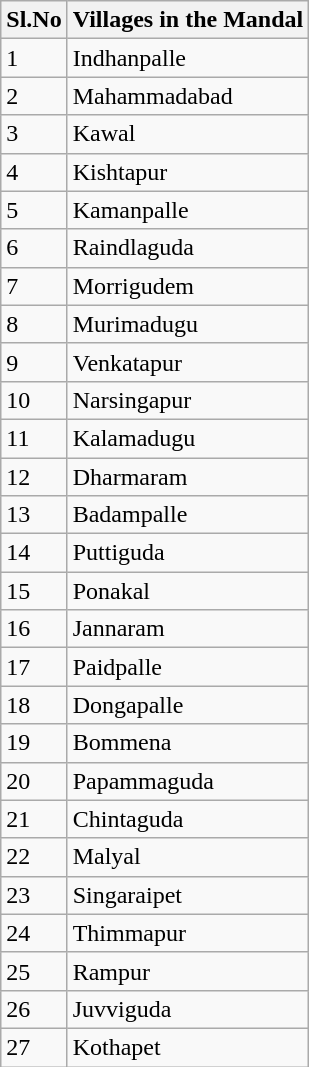<table class="wikitable">
<tr>
<th>Sl.No</th>
<th>Villages in the Mandal</th>
</tr>
<tr>
<td>1</td>
<td>Indhanpalle</td>
</tr>
<tr>
<td>2</td>
<td>Mahammadabad</td>
</tr>
<tr>
<td>3</td>
<td>Kawal</td>
</tr>
<tr>
<td>4</td>
<td>Kishtapur</td>
</tr>
<tr>
<td>5</td>
<td>Kamanpalle</td>
</tr>
<tr>
<td>6</td>
<td>Raindlaguda</td>
</tr>
<tr>
<td>7</td>
<td>Morrigudem</td>
</tr>
<tr>
<td>8</td>
<td>Murimadugu</td>
</tr>
<tr>
<td>9</td>
<td>Venkatapur</td>
</tr>
<tr>
<td>10</td>
<td>Narsingapur</td>
</tr>
<tr>
<td>11</td>
<td>Kalamadugu</td>
</tr>
<tr>
<td>12</td>
<td>Dharmaram</td>
</tr>
<tr>
<td>13</td>
<td>Badampalle</td>
</tr>
<tr>
<td>14</td>
<td>Puttiguda</td>
</tr>
<tr>
<td>15</td>
<td>Ponakal</td>
</tr>
<tr>
<td>16</td>
<td>Jannaram</td>
</tr>
<tr>
<td>17</td>
<td>Paidpalle</td>
</tr>
<tr>
<td>18</td>
<td>Dongapalle</td>
</tr>
<tr>
<td>19</td>
<td>Bommena</td>
</tr>
<tr>
<td>20</td>
<td>Papammaguda</td>
</tr>
<tr>
<td>21</td>
<td>Chintaguda</td>
</tr>
<tr>
<td>22</td>
<td>Malyal</td>
</tr>
<tr>
<td>23</td>
<td>Singaraipet</td>
</tr>
<tr>
<td>24</td>
<td>Thimmapur</td>
</tr>
<tr>
<td>25</td>
<td>Rampur</td>
</tr>
<tr>
<td>26</td>
<td>Juvviguda</td>
</tr>
<tr>
<td>27</td>
<td>Kothapet</td>
</tr>
</table>
